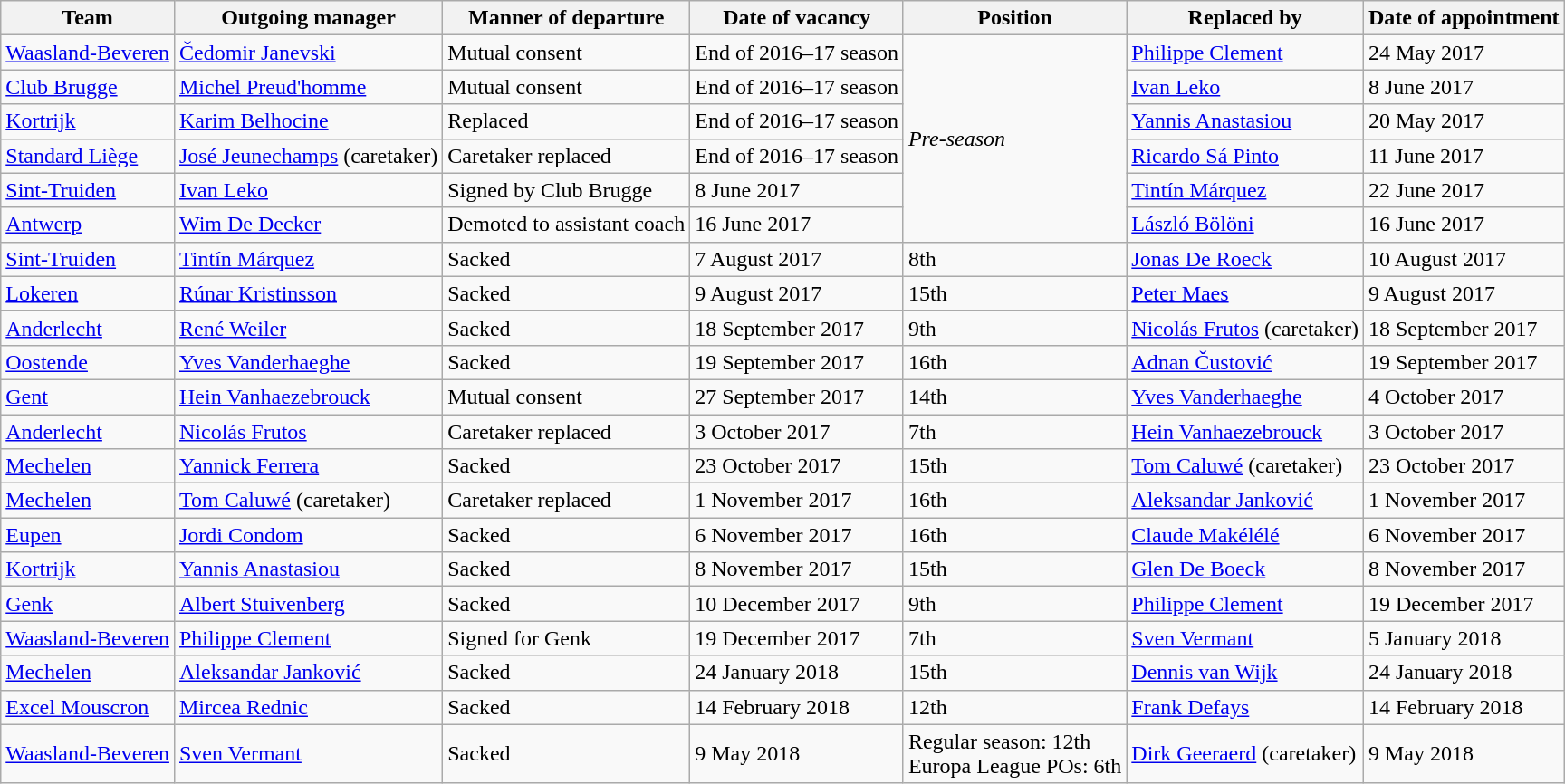<table class="wikitable">
<tr>
<th>Team</th>
<th>Outgoing manager</th>
<th>Manner of departure</th>
<th>Date of vacancy</th>
<th>Position</th>
<th>Replaced by</th>
<th>Date of appointment</th>
</tr>
<tr>
<td><a href='#'>Waasland-Beveren</a></td>
<td> <a href='#'>Čedomir Janevski</a></td>
<td>Mutual consent</td>
<td>End of 2016–17 season</td>
<td rowspan=6><em>Pre-season</em></td>
<td> <a href='#'>Philippe Clement</a></td>
<td>24 May 2017 </td>
</tr>
<tr>
<td><a href='#'>Club Brugge</a></td>
<td> <a href='#'>Michel Preud'homme</a></td>
<td>Mutual consent</td>
<td>End of 2016–17 season</td>
<td> <a href='#'>Ivan Leko</a></td>
<td>8 June 2017 </td>
</tr>
<tr>
<td><a href='#'>Kortrijk</a></td>
<td> <a href='#'>Karim Belhocine</a></td>
<td>Replaced</td>
<td>End of 2016–17 season</td>
<td> <a href='#'>Yannis Anastasiou</a></td>
<td>20 May 2017  </td>
</tr>
<tr>
<td><a href='#'>Standard Liège</a></td>
<td> <a href='#'>José Jeunechamps</a> (caretaker)</td>
<td>Caretaker replaced</td>
<td>End of 2016–17 season</td>
<td> <a href='#'>Ricardo Sá Pinto</a></td>
<td>11 June 2017 </td>
</tr>
<tr>
<td><a href='#'>Sint-Truiden</a></td>
<td> <a href='#'>Ivan Leko</a></td>
<td>Signed by Club Brugge</td>
<td>8 June 2017 </td>
<td> <a href='#'>Tintín Márquez</a></td>
<td>22 June 2017 </td>
</tr>
<tr>
<td><a href='#'>Antwerp</a></td>
<td> <a href='#'>Wim De Decker</a></td>
<td>Demoted to assistant coach</td>
<td>16 June 2017 </td>
<td> <a href='#'>László Bölöni</a></td>
<td>16 June 2017 </td>
</tr>
<tr>
<td><a href='#'>Sint-Truiden</a></td>
<td> <a href='#'>Tintín Márquez</a></td>
<td>Sacked</td>
<td>7 August 2017 </td>
<td>8th</td>
<td> <a href='#'>Jonas De Roeck</a></td>
<td>10 August 2017 </td>
</tr>
<tr>
<td><a href='#'>Lokeren</a></td>
<td> <a href='#'>Rúnar Kristinsson</a></td>
<td>Sacked</td>
<td>9 August 2017 </td>
<td>15th</td>
<td> <a href='#'>Peter Maes</a></td>
<td>9 August 2017 </td>
</tr>
<tr>
<td><a href='#'>Anderlecht</a></td>
<td> <a href='#'>René Weiler</a></td>
<td>Sacked</td>
<td>18 September 2017 </td>
<td>9th</td>
<td> <a href='#'>Nicolás Frutos</a> (caretaker)</td>
<td>18 September 2017 </td>
</tr>
<tr>
<td><a href='#'>Oostende</a></td>
<td> <a href='#'>Yves Vanderhaeghe</a></td>
<td>Sacked</td>
<td>19 September 2017 </td>
<td>16th</td>
<td> <a href='#'>Adnan Čustović</a></td>
<td>19 September 2017 </td>
</tr>
<tr>
<td><a href='#'>Gent</a></td>
<td> <a href='#'>Hein Vanhaezebrouck</a></td>
<td>Mutual consent</td>
<td>27 September 2017 </td>
<td>14th</td>
<td> <a href='#'>Yves Vanderhaeghe</a></td>
<td>4 October 2017 </td>
</tr>
<tr>
<td><a href='#'>Anderlecht</a></td>
<td> <a href='#'>Nicolás Frutos</a></td>
<td>Caretaker replaced</td>
<td>3 October 2017 </td>
<td>7th</td>
<td> <a href='#'>Hein Vanhaezebrouck</a></td>
<td>3 October 2017 </td>
</tr>
<tr>
<td><a href='#'>Mechelen</a></td>
<td> <a href='#'>Yannick Ferrera</a></td>
<td>Sacked</td>
<td>23 October 2017 </td>
<td>15th</td>
<td> <a href='#'>Tom Caluwé</a> (caretaker)</td>
<td>23 October 2017 </td>
</tr>
<tr>
<td><a href='#'>Mechelen</a></td>
<td> <a href='#'>Tom Caluwé</a> (caretaker)</td>
<td>Caretaker replaced</td>
<td>1 November 2017 </td>
<td>16th</td>
<td> <a href='#'>Aleksandar Janković</a></td>
<td>1 November 2017 </td>
</tr>
<tr>
<td><a href='#'>Eupen</a></td>
<td> <a href='#'>Jordi Condom</a></td>
<td>Sacked</td>
<td>6 November 2017 </td>
<td>16th</td>
<td> <a href='#'>Claude Makélélé</a></td>
<td>6 November 2017 </td>
</tr>
<tr>
<td><a href='#'>Kortrijk</a></td>
<td> <a href='#'>Yannis Anastasiou</a></td>
<td>Sacked</td>
<td>8 November 2017 </td>
<td>15th</td>
<td> <a href='#'>Glen De Boeck</a></td>
<td>8 November 2017 </td>
</tr>
<tr>
<td><a href='#'>Genk</a></td>
<td> <a href='#'>Albert Stuivenberg</a></td>
<td>Sacked</td>
<td>10 December 2017 </td>
<td>9th</td>
<td> <a href='#'>Philippe Clement</a></td>
<td>19 December 2017 </td>
</tr>
<tr>
<td><a href='#'>Waasland-Beveren</a></td>
<td> <a href='#'>Philippe Clement</a></td>
<td>Signed for Genk</td>
<td>19 December 2017 </td>
<td>7th</td>
<td> <a href='#'>Sven Vermant</a></td>
<td>5 January 2018 </td>
</tr>
<tr>
<td><a href='#'>Mechelen</a></td>
<td> <a href='#'>Aleksandar Janković</a></td>
<td>Sacked</td>
<td>24 January 2018 </td>
<td>15th</td>
<td> <a href='#'>Dennis van Wijk</a></td>
<td>24 January 2018 </td>
</tr>
<tr>
<td><a href='#'>Excel Mouscron</a></td>
<td> <a href='#'>Mircea Rednic</a></td>
<td>Sacked</td>
<td>14 February 2018 </td>
<td>12th</td>
<td> <a href='#'>Frank Defays</a></td>
<td>14 February 2018 </td>
</tr>
<tr>
<td><a href='#'>Waasland-Beveren</a></td>
<td> <a href='#'>Sven Vermant</a></td>
<td>Sacked</td>
<td>9 May 2018 </td>
<td>Regular season: 12th<br>Europa League POs: 6th</td>
<td> <a href='#'>Dirk Geeraerd</a> (caretaker)</td>
<td>9 May 2018 </td>
</tr>
</table>
